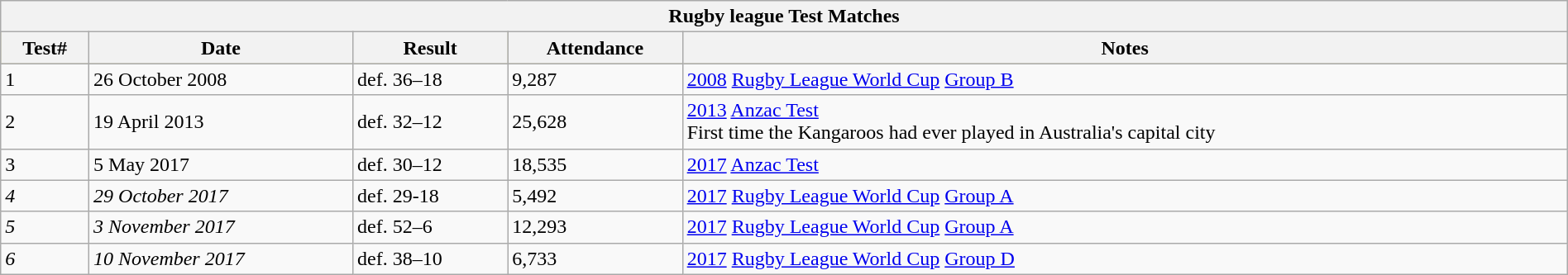<table class="wikitable collapsible collapsed" style="text-align:left; width:100%;">
<tr>
<th colspan="5">Rugby league Test Matches</th>
</tr>
<tr bgcolor=#bdb76b>
<th>Test#</th>
<th>Date</th>
<th>Result</th>
<th>Attendance</th>
<th>Notes</th>
</tr>
<tr>
<td>1</td>
<td>26 October 2008</td>
<td> def.  36–18</td>
<td>9,287</td>
<td><a href='#'>2008</a> <a href='#'>Rugby League World Cup</a> <a href='#'>Group B</a></td>
</tr>
<tr>
<td>2</td>
<td>19 April 2013</td>
<td> def.  32–12</td>
<td>25,628</td>
<td><a href='#'>2013</a> <a href='#'>Anzac Test</a><br>First time the Kangaroos had ever played in Australia's capital city</td>
</tr>
<tr>
<td>3</td>
<td>5 May 2017</td>
<td> def.  30–12</td>
<td>18,535</td>
<td><a href='#'>2017</a> <a href='#'>Anzac Test</a></td>
</tr>
<tr>
<td><em>4</em></td>
<td><em>29 October 2017</em></td>
<td> def.  29-18</td>
<td>5,492</td>
<td><a href='#'>2017</a> <a href='#'>Rugby League World Cup</a> <a href='#'>Group A</a></td>
</tr>
<tr>
<td><em>5</em></td>
<td><em>3 November 2017</em></td>
<td> def.  52–6</td>
<td>12,293</td>
<td><a href='#'>2017</a> <a href='#'>Rugby League World Cup</a> <a href='#'>Group A</a></td>
</tr>
<tr>
<td><em>6</em></td>
<td><em>10 November 2017</em></td>
<td> def.  38–10</td>
<td>6,733</td>
<td><a href='#'>2017</a> <a href='#'>Rugby League World Cup</a> <a href='#'>Group D</a></td>
</tr>
</table>
